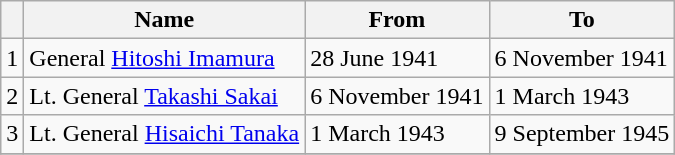<table class=wikitable>
<tr>
<th></th>
<th>Name</th>
<th>From</th>
<th>To</th>
</tr>
<tr>
<td>1</td>
<td>General <a href='#'>Hitoshi Imamura</a></td>
<td>28 June 1941</td>
<td>6 November 1941</td>
</tr>
<tr>
<td>2</td>
<td>Lt. General <a href='#'>Takashi Sakai</a></td>
<td>6 November 1941</td>
<td>1 March 1943</td>
</tr>
<tr>
<td>3</td>
<td>Lt. General <a href='#'>Hisaichi Tanaka</a></td>
<td>1 March 1943</td>
<td>9 September 1945</td>
</tr>
<tr>
</tr>
</table>
